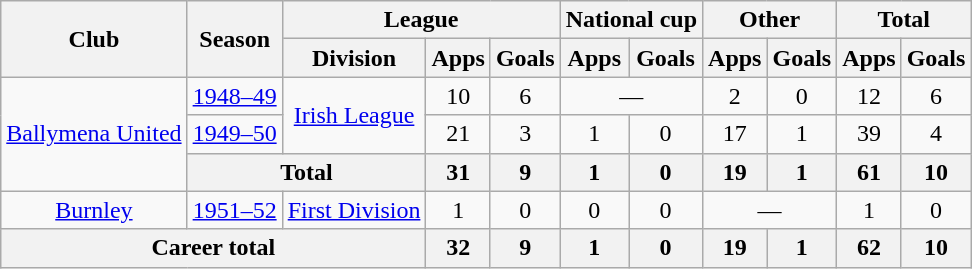<table class="wikitable" style="text-align: center;">
<tr>
<th rowspan="2">Club</th>
<th rowspan="2">Season</th>
<th colspan="3">League</th>
<th colspan="2">National cup</th>
<th colspan="2">Other</th>
<th colspan="2">Total</th>
</tr>
<tr>
<th>Division</th>
<th>Apps</th>
<th>Goals</th>
<th>Apps</th>
<th>Goals</th>
<th>Apps</th>
<th>Goals</th>
<th>Apps</th>
<th>Goals</th>
</tr>
<tr>
<td rowspan="3"><a href='#'>Ballymena United</a></td>
<td><a href='#'>1948–49</a></td>
<td rowspan="2"><a href='#'>Irish League</a></td>
<td>10</td>
<td>6</td>
<td colspan="2">—</td>
<td>2</td>
<td>0</td>
<td>12</td>
<td>6</td>
</tr>
<tr>
<td><a href='#'>1949–50</a></td>
<td>21</td>
<td>3</td>
<td>1</td>
<td>0</td>
<td>17</td>
<td>1</td>
<td>39</td>
<td>4</td>
</tr>
<tr>
<th colspan="2">Total</th>
<th>31</th>
<th>9</th>
<th>1</th>
<th>0</th>
<th>19</th>
<th>1</th>
<th>61</th>
<th>10</th>
</tr>
<tr>
<td><a href='#'>Burnley</a></td>
<td><a href='#'>1951–52</a></td>
<td><a href='#'>First Division</a></td>
<td>1</td>
<td>0</td>
<td>0</td>
<td>0</td>
<td colspan="2">—</td>
<td>1</td>
<td>0</td>
</tr>
<tr>
<th colspan="3">Career total</th>
<th>32</th>
<th>9</th>
<th>1</th>
<th>0</th>
<th>19</th>
<th>1</th>
<th>62</th>
<th>10</th>
</tr>
</table>
